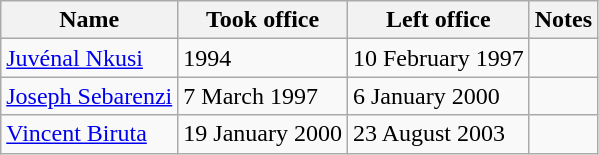<table class="wikitable">
<tr>
<th>Name</th>
<th>Took office</th>
<th>Left office</th>
<th>Notes</th>
</tr>
<tr>
<td><a href='#'>Juvénal Nkusi</a></td>
<td>1994</td>
<td>10 February 1997</td>
<td></td>
</tr>
<tr>
<td><a href='#'>Joseph Sebarenzi</a></td>
<td>7 March 1997</td>
<td>6 January 2000</td>
<td></td>
</tr>
<tr>
<td><a href='#'>Vincent Biruta</a></td>
<td>19 January 2000</td>
<td>23 August 2003</td>
<td></td>
</tr>
</table>
